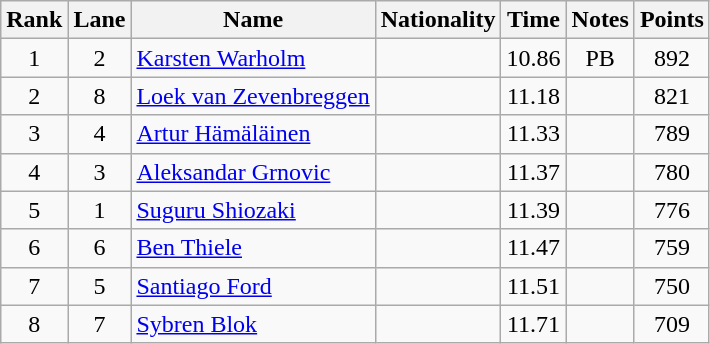<table class="wikitable sortable" style="text-align:center">
<tr>
<th>Rank</th>
<th>Lane</th>
<th>Name</th>
<th>Nationality</th>
<th>Time</th>
<th>Notes</th>
<th>Points</th>
</tr>
<tr>
<td>1</td>
<td>2</td>
<td align=left><a href='#'>Karsten Warholm</a></td>
<td align=left></td>
<td>10.86</td>
<td>PB</td>
<td>892</td>
</tr>
<tr>
<td>2</td>
<td>8</td>
<td align=left><a href='#'>Loek van Zevenbreggen</a></td>
<td align=left></td>
<td>11.18</td>
<td></td>
<td>821</td>
</tr>
<tr>
<td>3</td>
<td>4</td>
<td align=left><a href='#'>Artur Hämäläinen</a></td>
<td align=left></td>
<td>11.33</td>
<td></td>
<td>789</td>
</tr>
<tr>
<td>4</td>
<td>3</td>
<td align=left><a href='#'>Aleksandar Grnovic</a></td>
<td align=left></td>
<td>11.37</td>
<td></td>
<td>780</td>
</tr>
<tr>
<td>5</td>
<td>1</td>
<td align=left><a href='#'>Suguru Shiozaki</a></td>
<td align=left></td>
<td>11.39</td>
<td></td>
<td>776</td>
</tr>
<tr>
<td>6</td>
<td>6</td>
<td align=left><a href='#'>Ben Thiele</a></td>
<td align=left></td>
<td>11.47</td>
<td></td>
<td>759</td>
</tr>
<tr>
<td>7</td>
<td>5</td>
<td align=left><a href='#'>Santiago Ford</a></td>
<td align=left></td>
<td>11.51</td>
<td></td>
<td>750</td>
</tr>
<tr>
<td>8</td>
<td>7</td>
<td align=left><a href='#'>Sybren Blok</a></td>
<td align=left></td>
<td>11.71</td>
<td></td>
<td>709</td>
</tr>
</table>
